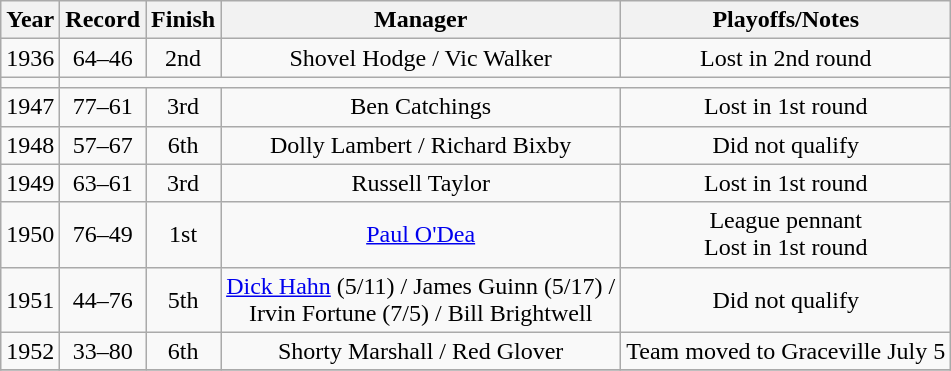<table class="wikitable" style="text-align:center">
<tr>
<th>Year</th>
<th>Record</th>
<th>Finish</th>
<th>Manager</th>
<th>Playoffs/Notes</th>
</tr>
<tr align=center>
<td>1936</td>
<td>64–46</td>
<td>2nd</td>
<td>Shovel Hodge / Vic Walker</td>
<td>Lost in 2nd round</td>
</tr>
<tr align=center>
<td></td>
</tr>
<tr align=center>
<td>1947</td>
<td>77–61</td>
<td>3rd</td>
<td>Ben Catchings</td>
<td>Lost in 1st round</td>
</tr>
<tr align=center>
<td>1948</td>
<td>57–67</td>
<td>6th</td>
<td>Dolly Lambert / Richard Bixby</td>
<td>Did not qualify</td>
</tr>
<tr align=center>
<td>1949</td>
<td>63–61</td>
<td>3rd</td>
<td>Russell Taylor</td>
<td>Lost in 1st round</td>
</tr>
<tr align=center>
<td>1950</td>
<td>76–49</td>
<td>1st</td>
<td><a href='#'>Paul O'Dea</a></td>
<td>League pennant<br>Lost in 1st round</td>
</tr>
<tr align=center>
<td>1951</td>
<td>44–76</td>
<td>5th</td>
<td><a href='#'>Dick Hahn</a> (5/11) / James Guinn (5/17) /<br> Irvin Fortune (7/5) / Bill Brightwell</td>
<td>Did not qualify</td>
</tr>
<tr align=center>
<td>1952</td>
<td>33–80</td>
<td>6th</td>
<td>Shorty Marshall / Red Glover</td>
<td>Team moved to Graceville July 5</td>
</tr>
<tr align=center>
</tr>
</table>
